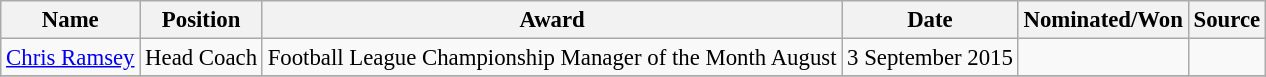<table class="wikitable sortable" style="text-align:left; font-size:95%;">
<tr>
<th>Name</th>
<th>Position</th>
<th>Award</th>
<th>Date</th>
<th>Nominated/Won</th>
<th>Source</th>
</tr>
<tr>
<td><a href='#'>Chris Ramsey</a></td>
<td>Head Coach</td>
<td>Football League Championship Manager of the Month August</td>
<td>3 September 2015</td>
<td></td>
<td></td>
</tr>
<tr>
</tr>
</table>
